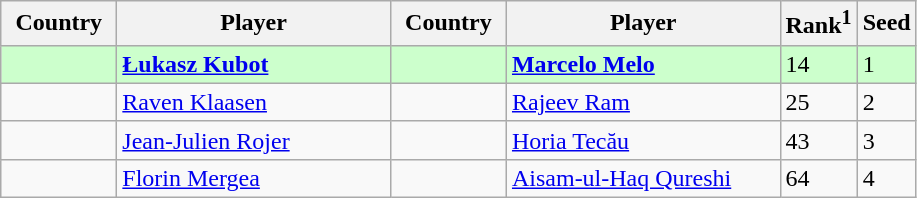<table class="sortable wikitable">
<tr>
<th width="70">Country</th>
<th width="175">Player</th>
<th width="70">Country</th>
<th width="175">Player</th>
<th>Rank<sup>1</sup></th>
<th>Seed</th>
</tr>
<tr style="background:#cfc;">
<td></td>
<td><strong><a href='#'>Łukasz Kubot</a></strong></td>
<td></td>
<td><strong><a href='#'>Marcelo Melo</a></strong></td>
<td>14</td>
<td>1</td>
</tr>
<tr>
<td></td>
<td><a href='#'>Raven Klaasen</a></td>
<td></td>
<td><a href='#'>Rajeev Ram</a></td>
<td>25</td>
<td>2</td>
</tr>
<tr>
<td></td>
<td><a href='#'>Jean-Julien Rojer</a></td>
<td></td>
<td><a href='#'>Horia Tecău</a></td>
<td>43</td>
<td>3</td>
</tr>
<tr>
<td></td>
<td><a href='#'>Florin Mergea</a></td>
<td></td>
<td><a href='#'>Aisam-ul-Haq Qureshi</a></td>
<td>64</td>
<td>4</td>
</tr>
</table>
